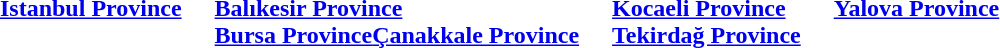<table cellpadding=10>
<tr style="vertical-align:top;">
<td><strong><a href='#'>Istanbul Province</a></strong><br></td>
<td><strong><a href='#'>Balıkesir Province</a></strong><br><strong><a href='#'>Bursa Province</a></strong><strong><a href='#'>Çanakkale Province</a></strong></td>
<td><strong><a href='#'>Kocaeli Province</a></strong><br><strong><a href='#'>Tekirdağ Province</a></strong></td>
<td><strong><a href='#'>Yalova Province</a></strong><br></td>
</tr>
<tr>
<td></td>
<td></td>
<td></td>
<td></td>
</tr>
<tr>
<td></td>
<td></td>
<td></td>
<td></td>
</tr>
<tr>
<td></td>
<td></td>
<td></td>
<td></td>
</tr>
</table>
